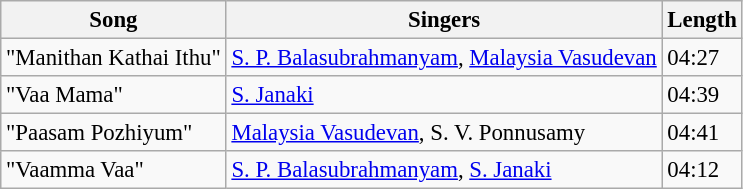<table class="wikitable" style="font-size:95%;">
<tr>
<th>Song</th>
<th>Singers</th>
<th>Length</th>
</tr>
<tr>
<td>"Manithan Kathai Ithu"</td>
<td><a href='#'>S. P. Balasubrahmanyam</a>, <a href='#'>Malaysia Vasudevan</a></td>
<td>04:27</td>
</tr>
<tr>
<td>"Vaa Mama"</td>
<td><a href='#'>S. Janaki</a></td>
<td>04:39</td>
</tr>
<tr>
<td>"Paasam Pozhiyum"</td>
<td><a href='#'>Malaysia Vasudevan</a>, S. V. Ponnusamy</td>
<td>04:41</td>
</tr>
<tr>
<td>"Vaamma Vaa"</td>
<td><a href='#'>S. P. Balasubrahmanyam</a>, <a href='#'>S. Janaki</a></td>
<td>04:12</td>
</tr>
</table>
